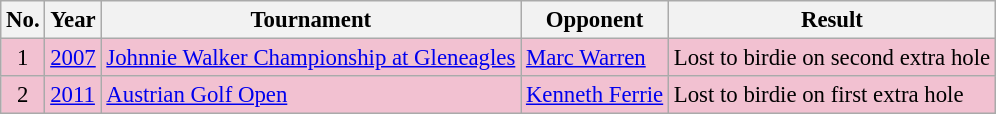<table class="wikitable" style="font-size:95%;">
<tr>
<th>No.</th>
<th>Year</th>
<th>Tournament</th>
<th>Opponent</th>
<th>Result</th>
</tr>
<tr style="background:#F2C1D1;">
<td align=center>1</td>
<td><a href='#'>2007</a></td>
<td><a href='#'>Johnnie Walker Championship at Gleneagles</a></td>
<td> <a href='#'>Marc Warren</a></td>
<td>Lost to birdie on second extra hole</td>
</tr>
<tr style="background:#F2C1D1;">
<td align=center>2</td>
<td><a href='#'>2011</a></td>
<td><a href='#'>Austrian Golf Open</a></td>
<td> <a href='#'>Kenneth Ferrie</a></td>
<td>Lost to birdie on first extra hole</td>
</tr>
</table>
